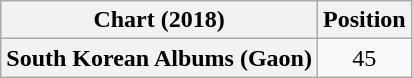<table class="wikitable plainrowheaders" style="text-align:center">
<tr>
<th scope="col">Chart (2018)</th>
<th scope="col">Position</th>
</tr>
<tr>
<th scope="row">South Korean Albums (Gaon)</th>
<td>45</td>
</tr>
</table>
